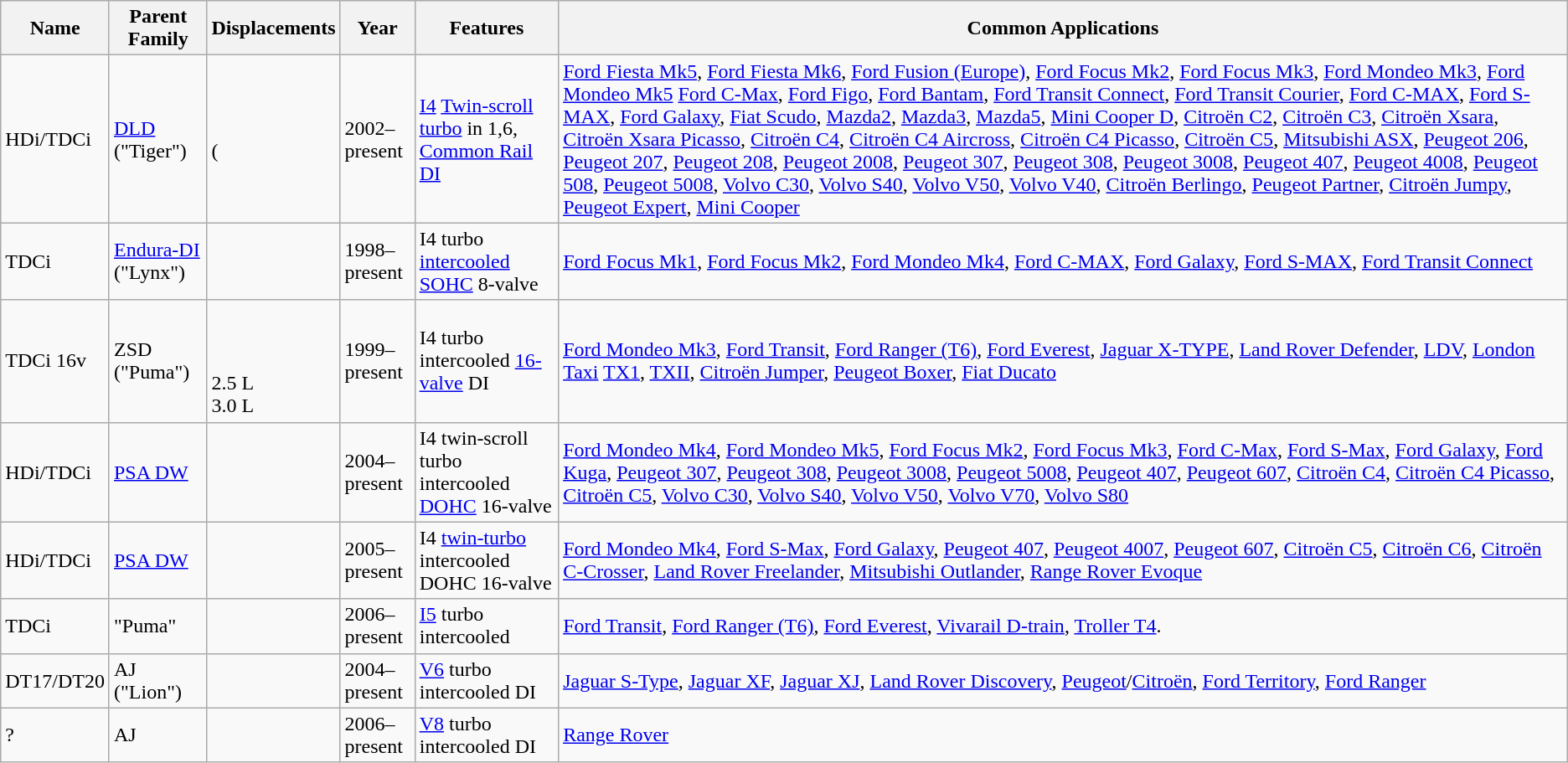<table class="wikitable">
<tr>
<th>Name</th>
<th>Parent Family</th>
<th>Displacements</th>
<th>Year</th>
<th>Features</th>
<th>Common Applications</th>
</tr>
<tr>
<td>HDi/TDCi</td>
<td><a href='#'>DLD</a> ("Tiger")</td>
<td><br>(</td>
<td>2002–present</td>
<td><a href='#'>I4</a> <a href='#'>Twin-scroll turbo</a> in 1,6,  <a href='#'>Common Rail</a> <a href='#'>DI</a></td>
<td><a href='#'>Ford Fiesta Mk5</a>, <a href='#'>Ford Fiesta Mk6</a>, <a href='#'>Ford Fusion (Europe)</a>, <a href='#'>Ford Focus Mk2</a>, <a href='#'>Ford Focus Mk3</a>, <a href='#'>Ford Mondeo Mk3</a>, <a href='#'>Ford Mondeo Mk5</a> <a href='#'>Ford C-Max</a>, <a href='#'>Ford Figo</a>, <a href='#'>Ford Bantam</a>, <a href='#'>Ford Transit Connect</a>, <a href='#'>Ford Transit Courier</a>, <a href='#'>Ford C-MAX</a>, <a href='#'>Ford S-MAX</a>, <a href='#'>Ford Galaxy</a>, <a href='#'>Fiat Scudo</a>, <a href='#'>Mazda2</a>, <a href='#'>Mazda3</a>, <a href='#'>Mazda5</a>, <a href='#'>Mini Cooper D</a>, <a href='#'>Citroën C2</a>, <a href='#'>Citroën C3</a>, <a href='#'>Citroën Xsara</a>, <a href='#'>Citroën Xsara Picasso</a>, <a href='#'>Citroën C4</a>, <a href='#'>Citroën C4 Aircross</a>, <a href='#'>Citroën C4 Picasso</a>, <a href='#'>Citroën C5</a>, <a href='#'>Mitsubishi ASX</a>, <a href='#'>Peugeot 206</a>, <a href='#'>Peugeot 207</a>, <a href='#'>Peugeot 208</a>, <a href='#'>Peugeot 2008</a>, <a href='#'>Peugeot 307</a>, <a href='#'>Peugeot 308</a>, <a href='#'>Peugeot 3008</a>, <a href='#'>Peugeot 407</a>, <a href='#'>Peugeot 4008</a>, <a href='#'>Peugeot 508</a>, <a href='#'>Peugeot 5008</a>, <a href='#'>Volvo C30</a>, <a href='#'>Volvo S40</a>, <a href='#'>Volvo V50</a>, <a href='#'>Volvo V40</a>, <a href='#'>Citroën Berlingo</a>, <a href='#'>Peugeot Partner</a>, <a href='#'>Citroën Jumpy</a>, <a href='#'>Peugeot Expert</a>, <a href='#'>Mini Cooper</a></td>
</tr>
<tr>
<td>TDCi</td>
<td><a href='#'>Endura-DI</a> ("Lynx")</td>
<td></td>
<td>1998–present</td>
<td>I4 turbo <a href='#'>intercooled</a> <a href='#'>SOHC</a> 8-valve</td>
<td><a href='#'>Ford Focus Mk1</a>, <a href='#'>Ford Focus Mk2</a>, <a href='#'>Ford Mondeo Mk4</a>, <a href='#'>Ford C-MAX</a>, <a href='#'>Ford Galaxy</a>, <a href='#'>Ford S-MAX</a>, <a href='#'>Ford Transit Connect</a></td>
</tr>
<tr>
<td>TDCi 16v</td>
<td>ZSD ("Puma")</td>
<td><br><br><br>2.5 L<br>3.0 L</td>
<td>1999–present</td>
<td>I4 turbo intercooled <a href='#'>16-valve</a> DI</td>
<td><a href='#'>Ford Mondeo Mk3</a>, <a href='#'>Ford Transit</a>, <a href='#'>Ford Ranger (T6)</a>, <a href='#'>Ford Everest</a>, <a href='#'>Jaguar X-TYPE</a>, <a href='#'>Land Rover Defender</a>, <a href='#'>LDV</a>, <a href='#'>London Taxi</a> <a href='#'>TX1</a>, <a href='#'>TXII</a>, <a href='#'>Citroën Jumper</a>, <a href='#'>Peugeot Boxer</a>, <a href='#'>Fiat Ducato</a></td>
</tr>
<tr>
<td>HDi/TDCi</td>
<td><a href='#'>PSA DW</a></td>
<td></td>
<td>2004–present</td>
<td>I4 twin-scroll turbo intercooled <a href='#'>DOHC</a> 16-valve</td>
<td><a href='#'>Ford Mondeo Mk4</a>, <a href='#'>Ford Mondeo Mk5</a>,   <a href='#'>Ford Focus Mk2</a>, <a href='#'>Ford Focus Mk3</a>, <a href='#'>Ford C-Max</a>, <a href='#'>Ford S-Max</a>, <a href='#'>Ford Galaxy</a>, <a href='#'>Ford Kuga</a>, <a href='#'>Peugeot 307</a>, <a href='#'>Peugeot 308</a>, <a href='#'>Peugeot 3008</a>, <a href='#'>Peugeot 5008</a>, <a href='#'>Peugeot 407</a>, <a href='#'>Peugeot 607</a>, <a href='#'>Citroën C4</a>, <a href='#'>Citroën C4 Picasso</a>, <a href='#'>Citroën C5</a>, <a href='#'>Volvo C30</a>, <a href='#'>Volvo S40</a>, <a href='#'>Volvo V50</a>, <a href='#'>Volvo V70</a>, <a href='#'>Volvo S80</a></td>
</tr>
<tr>
<td>HDi/TDCi</td>
<td><a href='#'>PSA DW</a></td>
<td></td>
<td>2005–present</td>
<td>I4 <a href='#'>twin-turbo</a> intercooled DOHC 16-valve</td>
<td><a href='#'>Ford Mondeo Mk4</a>, <a href='#'>Ford S-Max</a>, <a href='#'>Ford Galaxy</a>, <a href='#'>Peugeot 407</a>, <a href='#'>Peugeot 4007</a>, <a href='#'>Peugeot 607</a>, <a href='#'>Citroën C5</a>, <a href='#'>Citroën C6</a>, <a href='#'>Citroën C-Crosser</a>, <a href='#'>Land Rover Freelander</a>, <a href='#'>Mitsubishi Outlander</a>, <a href='#'>Range Rover Evoque</a></td>
</tr>
<tr>
<td>TDCi</td>
<td>"Puma"</td>
<td></td>
<td>2006–present</td>
<td><a href='#'>I5</a> turbo intercooled</td>
<td><a href='#'>Ford Transit</a>, <a href='#'>Ford Ranger (T6)</a>, <a href='#'>Ford Everest</a>, <a href='#'>Vivarail D-train</a>, <a href='#'>Troller T4</a>.</td>
</tr>
<tr>
<td>DT17/DT20</td>
<td>AJ ("Lion")</td>
<td><br> </td>
<td>2004–present</td>
<td><a href='#'>V6</a> turbo intercooled DI</td>
<td><a href='#'>Jaguar S-Type</a>, <a href='#'>Jaguar XF</a>, <a href='#'>Jaguar XJ</a>, <a href='#'>Land Rover Discovery</a>, <a href='#'>Peugeot</a>/<a href='#'>Citroën</a>, <a href='#'>Ford Territory</a>, <a href='#'>Ford Ranger</a></td>
</tr>
<tr>
<td>?</td>
<td>AJ</td>
<td><br> </td>
<td>2006–present</td>
<td><a href='#'>V8</a> turbo intercooled DI</td>
<td><a href='#'>Range Rover</a></td>
</tr>
</table>
